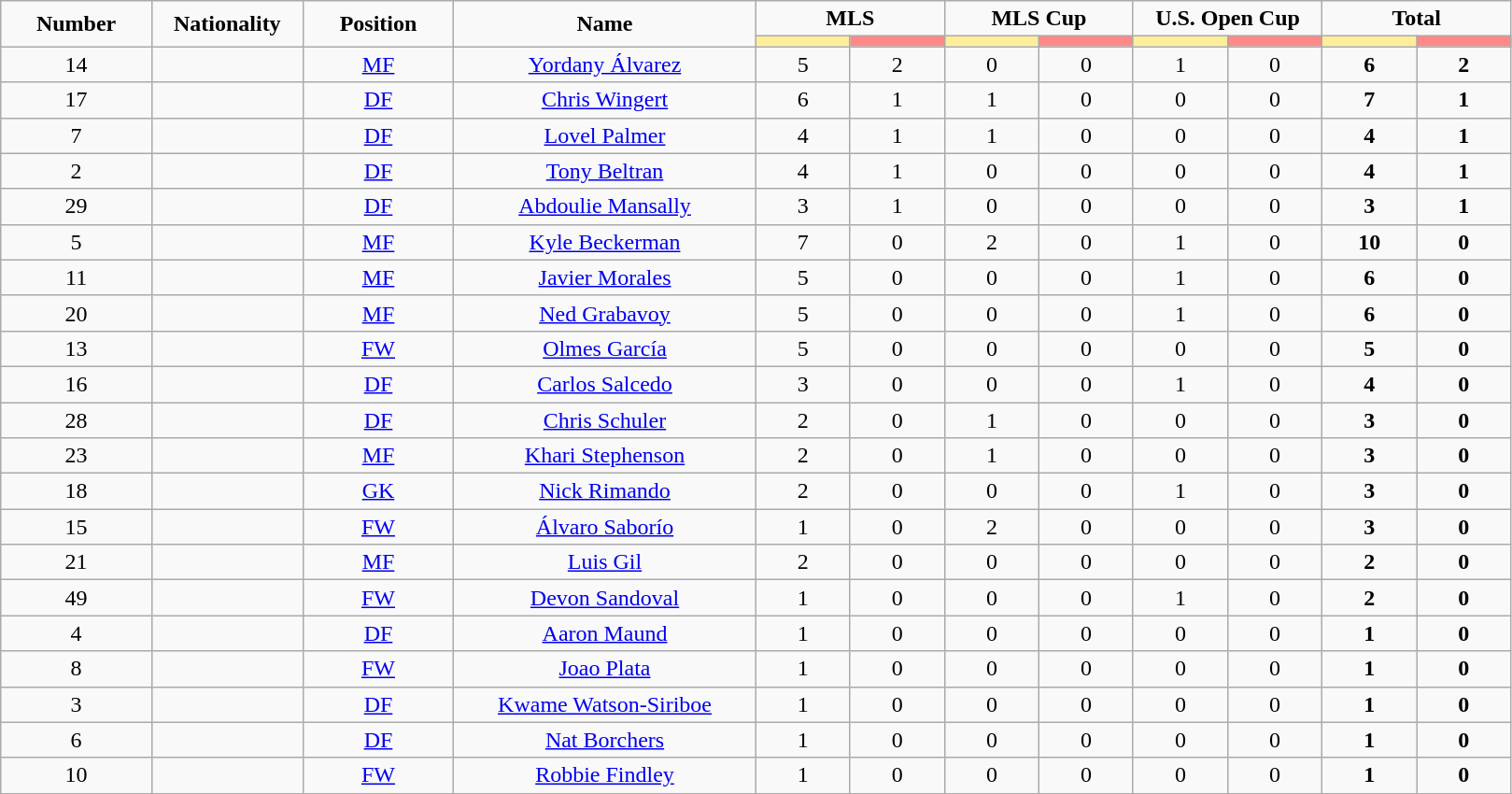<table class="wikitable" style="text-align:center;">
<tr style="text-align:center;">
<td rowspan=2  style="width:10%; "><strong>Number</strong></td>
<td rowspan=2  style="width:10%; "><strong>Nationality</strong></td>
<td rowspan=2  style="width:10%; "><strong>Position</strong></td>
<td rowspan=2  style="width:20%; "><strong>Name</strong></td>
<td colspan=2><strong>MLS</strong></td>
<td colspan=2><strong>MLS Cup</strong></td>
<td colspan=2><strong>U.S. Open Cup</strong></td>
<td colspan=2><strong>Total</strong></td>
</tr>
<tr>
<th style="width:60px; background:#fe9;"></th>
<th style="width:60px; background:#ff8888;"></th>
<th style="width:60px; background:#fe9;"></th>
<th style="width:60px; background:#ff8888;"></th>
<th style="width:60px; background:#fe9;"></th>
<th style="width:60px; background:#ff8888;"></th>
<th style="width:60px; background:#fe9;"></th>
<th style="width:60px; background:#ff8888;"></th>
</tr>
<tr>
<td>14</td>
<td></td>
<td><a href='#'>MF</a></td>
<td><a href='#'>Yordany Álvarez</a></td>
<td>5</td>
<td>2</td>
<td>0</td>
<td>0</td>
<td>1</td>
<td>0</td>
<td><strong>6</strong></td>
<td><strong>2</strong></td>
</tr>
<tr>
<td>17</td>
<td></td>
<td><a href='#'>DF</a></td>
<td><a href='#'>Chris Wingert</a></td>
<td>6</td>
<td>1</td>
<td>1</td>
<td>0</td>
<td>0</td>
<td>0</td>
<td><strong>7</strong></td>
<td><strong>1</strong></td>
</tr>
<tr>
<td>7</td>
<td></td>
<td><a href='#'>DF</a></td>
<td><a href='#'>Lovel Palmer</a></td>
<td>4</td>
<td>1</td>
<td>1</td>
<td>0</td>
<td>0</td>
<td>0</td>
<td><strong>4</strong></td>
<td><strong>1</strong></td>
</tr>
<tr>
<td>2</td>
<td></td>
<td><a href='#'>DF</a></td>
<td><a href='#'>Tony Beltran</a></td>
<td>4</td>
<td>1</td>
<td>0</td>
<td>0</td>
<td>0</td>
<td>0</td>
<td><strong>4</strong></td>
<td><strong>1</strong></td>
</tr>
<tr>
<td>29</td>
<td></td>
<td><a href='#'>DF</a></td>
<td><a href='#'>Abdoulie Mansally</a></td>
<td>3</td>
<td>1</td>
<td>0</td>
<td>0</td>
<td>0</td>
<td>0</td>
<td><strong>3</strong></td>
<td><strong>1</strong></td>
</tr>
<tr>
<td>5</td>
<td></td>
<td><a href='#'>MF</a></td>
<td><a href='#'>Kyle Beckerman</a></td>
<td>7</td>
<td>0</td>
<td>2</td>
<td>0</td>
<td>1</td>
<td>0</td>
<td><strong>10</strong></td>
<td><strong>0</strong></td>
</tr>
<tr>
<td>11</td>
<td></td>
<td><a href='#'>MF</a></td>
<td><a href='#'>Javier Morales</a></td>
<td>5</td>
<td>0</td>
<td>0</td>
<td>0</td>
<td>1</td>
<td>0</td>
<td><strong>6</strong></td>
<td><strong>0</strong></td>
</tr>
<tr>
<td>20</td>
<td></td>
<td><a href='#'>MF</a></td>
<td><a href='#'>Ned Grabavoy</a></td>
<td>5</td>
<td>0</td>
<td>0</td>
<td>0</td>
<td>1</td>
<td>0</td>
<td><strong>6</strong></td>
<td><strong>0</strong></td>
</tr>
<tr>
<td>13</td>
<td></td>
<td><a href='#'>FW</a></td>
<td><a href='#'>Olmes García</a></td>
<td>5</td>
<td>0</td>
<td>0</td>
<td>0</td>
<td>0</td>
<td>0</td>
<td><strong>5</strong></td>
<td><strong>0</strong></td>
</tr>
<tr>
<td>16</td>
<td></td>
<td><a href='#'>DF</a></td>
<td><a href='#'>Carlos Salcedo</a></td>
<td>3</td>
<td>0</td>
<td>0</td>
<td>0</td>
<td>1</td>
<td>0</td>
<td><strong>4</strong></td>
<td><strong>0</strong></td>
</tr>
<tr>
<td>28</td>
<td></td>
<td><a href='#'>DF</a></td>
<td><a href='#'>Chris Schuler</a></td>
<td>2</td>
<td>0</td>
<td>1</td>
<td>0</td>
<td>0</td>
<td>0</td>
<td><strong>3</strong></td>
<td><strong>0</strong></td>
</tr>
<tr>
<td>23</td>
<td></td>
<td><a href='#'>MF</a></td>
<td><a href='#'>Khari Stephenson</a></td>
<td>2</td>
<td>0</td>
<td>1</td>
<td>0</td>
<td>0</td>
<td>0</td>
<td><strong>3</strong></td>
<td><strong>0</strong></td>
</tr>
<tr>
<td>18</td>
<td></td>
<td><a href='#'>GK</a></td>
<td><a href='#'>Nick Rimando</a></td>
<td>2</td>
<td>0</td>
<td>0</td>
<td>0</td>
<td>1</td>
<td>0</td>
<td><strong>3</strong></td>
<td><strong>0</strong></td>
</tr>
<tr>
<td>15</td>
<td></td>
<td><a href='#'>FW</a></td>
<td><a href='#'>Álvaro Saborío</a></td>
<td>1</td>
<td>0</td>
<td>2</td>
<td>0</td>
<td>0</td>
<td>0</td>
<td><strong>3</strong></td>
<td><strong>0</strong></td>
</tr>
<tr>
<td>21</td>
<td></td>
<td><a href='#'>MF</a></td>
<td><a href='#'>Luis Gil</a></td>
<td>2</td>
<td>0</td>
<td>0</td>
<td>0</td>
<td>0</td>
<td>0</td>
<td><strong>2</strong></td>
<td><strong>0</strong></td>
</tr>
<tr>
<td>49</td>
<td></td>
<td><a href='#'>FW</a></td>
<td><a href='#'>Devon Sandoval</a></td>
<td>1</td>
<td>0</td>
<td>0</td>
<td>0</td>
<td>1</td>
<td>0</td>
<td><strong>2</strong></td>
<td><strong>0</strong></td>
</tr>
<tr>
<td>4</td>
<td></td>
<td><a href='#'>DF</a></td>
<td><a href='#'>Aaron Maund</a></td>
<td>1</td>
<td>0</td>
<td>0</td>
<td>0</td>
<td>0</td>
<td>0</td>
<td><strong>1</strong></td>
<td><strong>0</strong></td>
</tr>
<tr>
<td>8</td>
<td></td>
<td><a href='#'>FW</a></td>
<td><a href='#'>Joao Plata</a></td>
<td>1</td>
<td>0</td>
<td>0</td>
<td>0</td>
<td>0</td>
<td>0</td>
<td><strong>1</strong></td>
<td><strong>0</strong></td>
</tr>
<tr>
<td>3</td>
<td></td>
<td><a href='#'>DF</a></td>
<td><a href='#'>Kwame Watson-Siriboe</a></td>
<td>1</td>
<td>0</td>
<td>0</td>
<td>0</td>
<td>0</td>
<td>0</td>
<td><strong>1</strong></td>
<td><strong>0</strong></td>
</tr>
<tr>
<td>6</td>
<td></td>
<td><a href='#'>DF</a></td>
<td><a href='#'>Nat Borchers</a></td>
<td>1</td>
<td>0</td>
<td>0</td>
<td>0</td>
<td>0</td>
<td>0</td>
<td><strong>1</strong></td>
<td><strong>0</strong></td>
</tr>
<tr>
<td>10</td>
<td></td>
<td><a href='#'>FW</a></td>
<td><a href='#'>Robbie Findley</a></td>
<td>1</td>
<td>0</td>
<td>0</td>
<td>0</td>
<td>0</td>
<td>0</td>
<td><strong>1</strong></td>
<td><strong>0</strong></td>
</tr>
<tr>
</tr>
</table>
